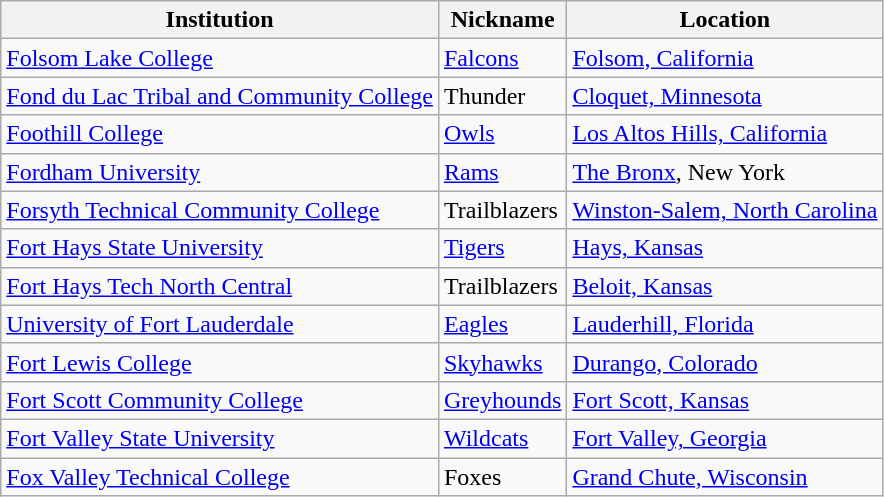<table class="wikitable">
<tr>
<th>Institution</th>
<th>Nickname</th>
<th>Location</th>
</tr>
<tr>
<td><a href='#'>Folsom Lake College</a></td>
<td><a href='#'>Falcons</a></td>
<td><a href='#'>Folsom, California</a></td>
</tr>
<tr>
<td><a href='#'>Fond du Lac Tribal and Community College</a></td>
<td>Thunder</td>
<td><a href='#'>Cloquet, Minnesota</a></td>
</tr>
<tr>
<td><a href='#'>Foothill College</a></td>
<td><a href='#'>Owls</a></td>
<td><a href='#'>Los Altos Hills, California</a></td>
</tr>
<tr>
<td><a href='#'>Fordham University</a></td>
<td><a href='#'>Rams</a></td>
<td><a href='#'>The Bronx</a>, New York</td>
</tr>
<tr>
<td><a href='#'>Forsyth Technical Community College</a></td>
<td>Trailblazers</td>
<td><a href='#'>Winston-Salem, North Carolina</a></td>
</tr>
<tr>
<td><a href='#'>Fort Hays State University</a></td>
<td><a href='#'>Tigers</a></td>
<td><a href='#'>Hays, Kansas</a></td>
</tr>
<tr>
<td><a href='#'>Fort Hays Tech North Central</a></td>
<td>Trailblazers</td>
<td><a href='#'>Beloit, Kansas</a></td>
</tr>
<tr>
<td><a href='#'>University of Fort Lauderdale</a></td>
<td><a href='#'>Eagles</a></td>
<td><a href='#'>Lauderhill, Florida</a></td>
</tr>
<tr>
<td><a href='#'>Fort Lewis College</a></td>
<td><a href='#'>Skyhawks</a></td>
<td><a href='#'>Durango, Colorado</a></td>
</tr>
<tr>
<td><a href='#'>Fort Scott Community College</a></td>
<td><a href='#'>Greyhounds</a></td>
<td><a href='#'>Fort Scott, Kansas</a></td>
</tr>
<tr>
<td><a href='#'>Fort Valley State University</a></td>
<td><a href='#'>Wildcats</a></td>
<td><a href='#'>Fort Valley, Georgia</a></td>
</tr>
<tr>
<td><a href='#'>Fox Valley Technical College</a></td>
<td>Foxes</td>
<td><a href='#'>Grand Chute, Wisconsin</a></td>
</tr>
</table>
